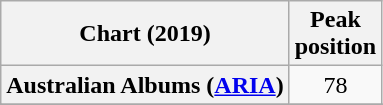<table class="wikitable sortable plainrowheaders">
<tr>
<th scope="col">Chart (2019)</th>
<th scope="col">Peak<br>position</th>
</tr>
<tr>
<th scope="row">Australian Albums (<a href='#'>ARIA</a>)</th>
<td align="center">78</td>
</tr>
<tr>
</tr>
<tr>
</tr>
<tr>
</tr>
<tr>
</tr>
<tr>
</tr>
<tr>
</tr>
<tr>
</tr>
</table>
